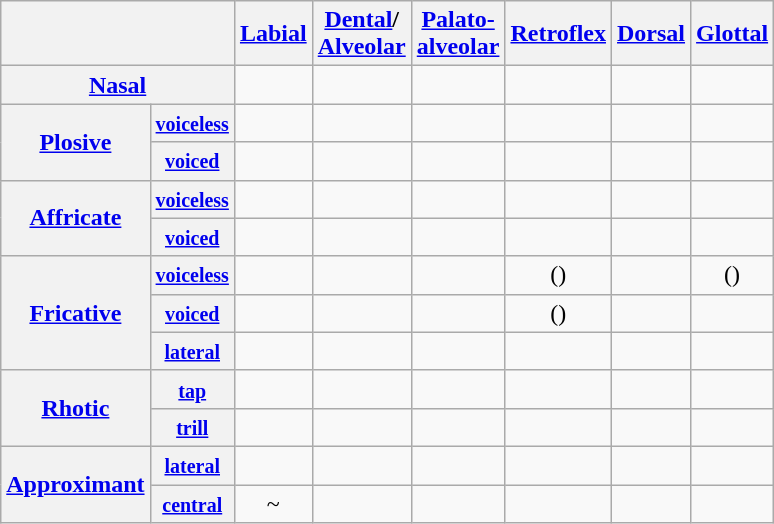<table class="wikitable" style="text-align:center">
<tr>
<th colspan="2"></th>
<th><a href='#'>Labial</a></th>
<th><a href='#'>Dental</a>/<br><a href='#'>Alveolar</a></th>
<th><a href='#'>Palato-<br>alveolar</a></th>
<th><a href='#'>Retroflex</a></th>
<th><a href='#'>Dorsal</a></th>
<th><a href='#'>Glottal</a></th>
</tr>
<tr>
<th colspan="2"><a href='#'>Nasal</a></th>
<td></td>
<td></td>
<td></td>
<td></td>
<td></td>
<td></td>
</tr>
<tr>
<th rowspan="2"><a href='#'>Plosive</a></th>
<th><small><a href='#'>voiceless</a></small></th>
<td></td>
<td></td>
<td></td>
<td></td>
<td></td>
<td></td>
</tr>
<tr>
<th><small><a href='#'>voiced</a></small></th>
<td></td>
<td></td>
<td></td>
<td></td>
<td></td>
<td></td>
</tr>
<tr>
<th rowspan="2"><a href='#'>Affricate</a></th>
<th><a href='#'><small>voiceless</small></a></th>
<td></td>
<td></td>
<td></td>
<td></td>
<td></td>
<td></td>
</tr>
<tr>
<th><a href='#'><small>voiced</small></a></th>
<td></td>
<td></td>
<td></td>
<td></td>
<td></td>
<td></td>
</tr>
<tr>
<th rowspan="3"><a href='#'>Fricative</a></th>
<th><a href='#'><small>voiceless</small></a></th>
<td></td>
<td></td>
<td></td>
<td>()</td>
<td></td>
<td>()</td>
</tr>
<tr>
<th><a href='#'><small>voiced</small></a></th>
<td></td>
<td></td>
<td></td>
<td>()</td>
<td></td>
<td></td>
</tr>
<tr>
<th><small><a href='#'>lateral</a></small></th>
<td></td>
<td></td>
<td></td>
<td></td>
<td></td>
<td></td>
</tr>
<tr>
<th rowspan="2"><a href='#'>Rhotic</a></th>
<th><small><a href='#'>tap</a></small></th>
<td></td>
<td></td>
<td></td>
<td></td>
<td></td>
<td></td>
</tr>
<tr>
<th><small><a href='#'>trill</a></small></th>
<td></td>
<td></td>
<td></td>
<td></td>
<td></td>
<td></td>
</tr>
<tr>
<th rowspan="2"><a href='#'>Approximant</a></th>
<th><small><a href='#'>lateral</a></small></th>
<td></td>
<td></td>
<td></td>
<td></td>
<td></td>
<td></td>
</tr>
<tr>
<th><a href='#'><small>central</small></a></th>
<td> ~ </td>
<td></td>
<td></td>
<td></td>
<td></td>
<td></td>
</tr>
</table>
